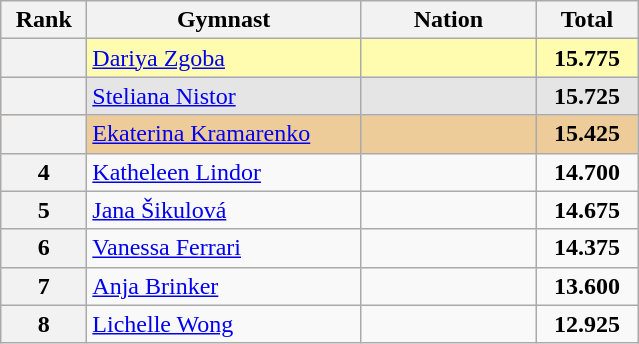<table class="wikitable sortable" style="text-align:center; font-size:100%">
<tr>
<th scope="col" style="width:50px;">Rank</th>
<th ! scope="col" style="width:175px;">Gymnast</th>
<th ! scope="col" style="width:110px;">Nation</th>
<th ! scope="col" style="width:60px;">Total</th>
</tr>
<tr style="background:#fffcaf;">
<th scope=row style="text-align:center"></th>
<td style="text-align:left;"><a href='#'>Dariya Zgoba</a></td>
<td style="text-align:left;"></td>
<td><strong>15.775</strong></td>
</tr>
<tr style="background:#e5e5e5;">
<th scope=row style="text-align:center"></th>
<td style="text-align:left;"><a href='#'>Steliana Nistor</a></td>
<td style="text-align:left;"></td>
<td><strong>15.725</strong></td>
</tr>
<tr style="background:#ec9;">
<th scope=row style="text-align:center"></th>
<td style="text-align:left;"><a href='#'>Ekaterina Kramarenko</a></td>
<td style="text-align:left;"></td>
<td><strong>15.425</strong></td>
</tr>
<tr>
<th scope=row style="text-align:center">4</th>
<td style="text-align:left;"><a href='#'>Katheleen Lindor</a></td>
<td style="text-align:left;"></td>
<td><strong>14.700</strong></td>
</tr>
<tr>
<th scope=row style="text-align:center">5</th>
<td style="text-align:left;"><a href='#'>Jana Šikulová</a></td>
<td style="text-align:left;"></td>
<td><strong>14.675</strong></td>
</tr>
<tr>
<th scope=row style="text-align:center">6</th>
<td style="text-align:left;"><a href='#'>Vanessa Ferrari</a></td>
<td style="text-align:left;"></td>
<td><strong>14.375</strong></td>
</tr>
<tr>
<th scope=row style="text-align:center">7</th>
<td style="text-align:left;"><a href='#'>Anja Brinker</a></td>
<td style="text-align:left;"></td>
<td><strong>13.600</strong></td>
</tr>
<tr>
<th scope=row style="text-align:center">8</th>
<td style="text-align:left;"><a href='#'>Lichelle Wong</a></td>
<td style="text-align:left;"></td>
<td><strong>12.925</strong></td>
</tr>
</table>
